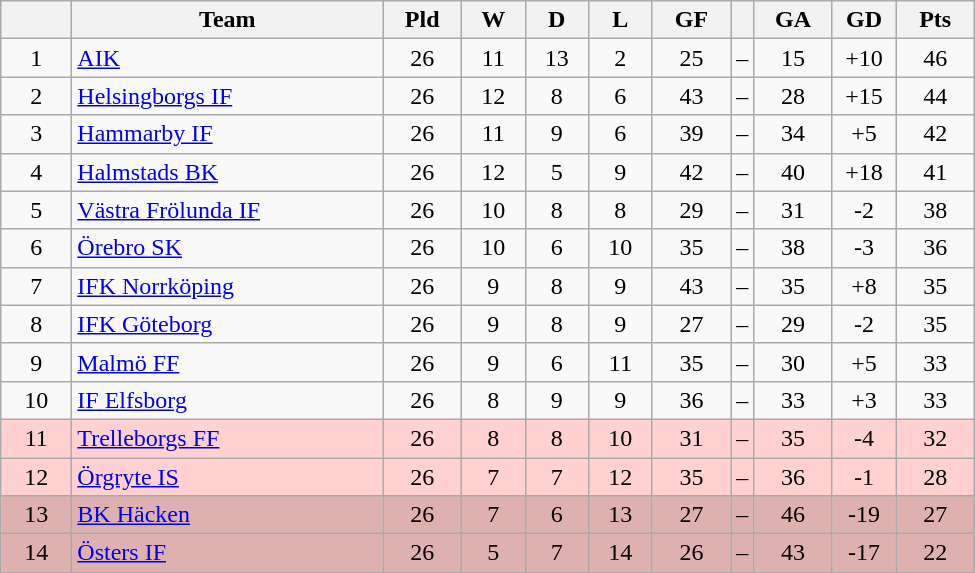<table class="wikitable" style="text-align: center">
<tr>
<th style="width: 40px;"></th>
<th style="width: 200px;">Team</th>
<th style="width: 45px;">Pld</th>
<th style="width: 35px;">W</th>
<th style="width: 35px;">D</th>
<th style="width: 35px;">L</th>
<th style="width: 45px;">GF</th>
<th></th>
<th style="width: 45px;">GA</th>
<th style="width: 35px;">GD</th>
<th style="width: 45px;">Pts</th>
</tr>
<tr>
<td>1</td>
<td style="text-align: left;"><a href='#'>AIK</a></td>
<td>26</td>
<td>11</td>
<td>13</td>
<td>2</td>
<td>25</td>
<td>–</td>
<td>15</td>
<td>+10</td>
<td>46</td>
</tr>
<tr>
<td>2</td>
<td style="text-align: left;"><a href='#'>Helsingborgs IF</a></td>
<td>26</td>
<td>12</td>
<td>8</td>
<td>6</td>
<td>43</td>
<td>–</td>
<td>28</td>
<td>+15</td>
<td>44</td>
</tr>
<tr>
<td>3</td>
<td style="text-align: left;"><a href='#'>Hammarby IF</a></td>
<td>26</td>
<td>11</td>
<td>9</td>
<td>6</td>
<td>39</td>
<td>–</td>
<td>34</td>
<td>+5</td>
<td>42</td>
</tr>
<tr>
<td>4</td>
<td style="text-align: left;"><a href='#'>Halmstads BK</a></td>
<td>26</td>
<td>12</td>
<td>5</td>
<td>9</td>
<td>42</td>
<td>–</td>
<td>40</td>
<td>+18</td>
<td>41</td>
</tr>
<tr>
<td>5</td>
<td style="text-align: left;"><a href='#'>Västra Frölunda IF</a></td>
<td>26</td>
<td>10</td>
<td>8</td>
<td>8</td>
<td>29</td>
<td>–</td>
<td>31</td>
<td>-2</td>
<td>38</td>
</tr>
<tr>
<td>6</td>
<td style="text-align: left;"><a href='#'>Örebro SK</a></td>
<td>26</td>
<td>10</td>
<td>6</td>
<td>10</td>
<td>35</td>
<td>–</td>
<td>38</td>
<td>-3</td>
<td>36</td>
</tr>
<tr>
<td>7</td>
<td style="text-align: left;"><a href='#'>IFK Norrköping</a></td>
<td>26</td>
<td>9</td>
<td>8</td>
<td>9</td>
<td>43</td>
<td>–</td>
<td>35</td>
<td>+8</td>
<td>35</td>
</tr>
<tr>
<td>8</td>
<td style="text-align: left;"><a href='#'>IFK Göteborg</a></td>
<td>26</td>
<td>9</td>
<td>8</td>
<td>9</td>
<td>27</td>
<td>–</td>
<td>29</td>
<td>-2</td>
<td>35</td>
</tr>
<tr>
<td>9</td>
<td style="text-align: left;"><a href='#'>Malmö FF</a></td>
<td>26</td>
<td>9</td>
<td>6</td>
<td>11</td>
<td>35</td>
<td>–</td>
<td>30</td>
<td>+5</td>
<td>33</td>
</tr>
<tr>
<td>10</td>
<td style="text-align: left;"><a href='#'>IF Elfsborg</a></td>
<td>26</td>
<td>8</td>
<td>9</td>
<td>9</td>
<td>36</td>
<td>–</td>
<td>33</td>
<td>+3</td>
<td>33</td>
</tr>
<tr style="background: #ffd1d1">
<td>11</td>
<td style="text-align: left;"><a href='#'>Trelleborgs FF</a></td>
<td>26</td>
<td>8</td>
<td>8</td>
<td>10</td>
<td>31</td>
<td>–</td>
<td>35</td>
<td>-4</td>
<td>32</td>
</tr>
<tr style="background: #ffd1d1">
<td>12</td>
<td style="text-align: left;"><a href='#'>Örgryte IS</a></td>
<td>26</td>
<td>7</td>
<td>7</td>
<td>12</td>
<td>35</td>
<td>–</td>
<td>36</td>
<td>-1</td>
<td>28</td>
</tr>
<tr style="background: #deb0b0">
<td>13</td>
<td style="text-align: left;"><a href='#'>BK Häcken</a></td>
<td>26</td>
<td>7</td>
<td>6</td>
<td>13</td>
<td>27</td>
<td>–</td>
<td>46</td>
<td>-19</td>
<td>27</td>
</tr>
<tr style="background: #deb0b0">
<td>14</td>
<td style="text-align: left;"><a href='#'>Östers IF</a></td>
<td>26</td>
<td>5</td>
<td>7</td>
<td>14</td>
<td>26</td>
<td>–</td>
<td>43</td>
<td>-17</td>
<td>22</td>
</tr>
</table>
